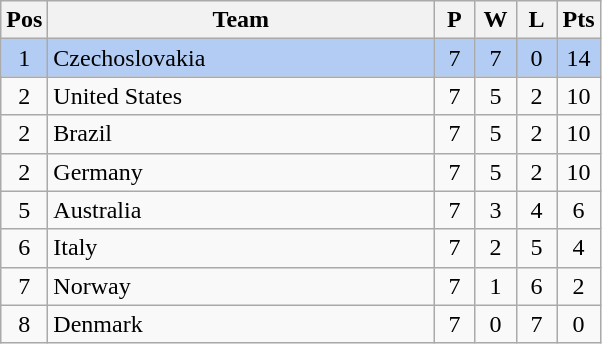<table class="wikitable" style="font-size: 100%">
<tr>
<th width=15>Pos</th>
<th width=250>Team</th>
<th width=20>P</th>
<th width=20>W</th>
<th width=20>L</th>
<th width=20>Pts</th>
</tr>
<tr align=center style="background: #b2ccf4;">
<td>1</td>
<td align="left"> Czechoslovakia</td>
<td>7</td>
<td>7</td>
<td>0</td>
<td>14</td>
</tr>
<tr align=center>
<td>2</td>
<td align="left"> United States</td>
<td>7</td>
<td>5</td>
<td>2</td>
<td>10</td>
</tr>
<tr align=center>
<td>2</td>
<td align="left"> Brazil</td>
<td>7</td>
<td>5</td>
<td>2</td>
<td>10</td>
</tr>
<tr align=center>
<td>2</td>
<td align="left"> Germany</td>
<td>7</td>
<td>5</td>
<td>2</td>
<td>10</td>
</tr>
<tr align=center>
<td>5</td>
<td align="left"> Australia</td>
<td>7</td>
<td>3</td>
<td>4</td>
<td>6</td>
</tr>
<tr align=center>
<td>6</td>
<td align="left"> Italy</td>
<td>7</td>
<td>2</td>
<td>5</td>
<td>4</td>
</tr>
<tr align=center>
<td>7</td>
<td align="left"> Norway</td>
<td>7</td>
<td>1</td>
<td>6</td>
<td>2</td>
</tr>
<tr align=center>
<td>8</td>
<td align="left"> Denmark</td>
<td>7</td>
<td>0</td>
<td>7</td>
<td>0</td>
</tr>
</table>
